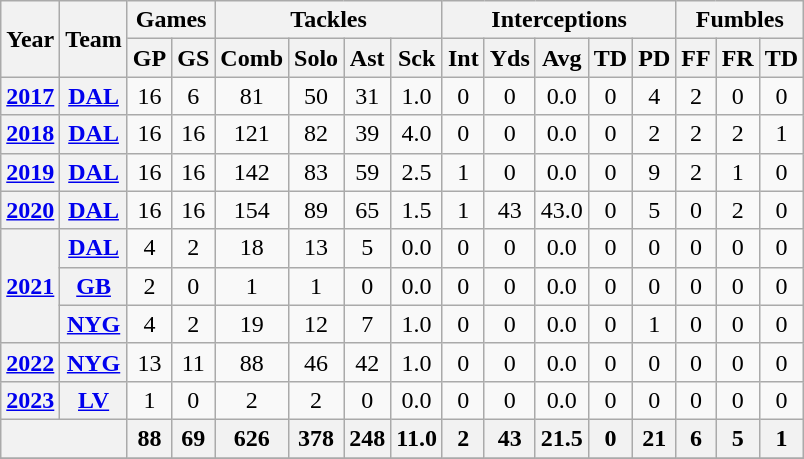<table class=wikitable style="text-align:center;">
<tr>
<th rowspan="2">Year</th>
<th rowspan="2">Team</th>
<th colspan="2">Games</th>
<th colspan="4">Tackles</th>
<th colspan="5">Interceptions</th>
<th colspan="3">Fumbles</th>
</tr>
<tr>
<th>GP</th>
<th>GS</th>
<th>Comb</th>
<th>Solo</th>
<th>Ast</th>
<th>Sck</th>
<th>Int</th>
<th>Yds</th>
<th>Avg</th>
<th>TD</th>
<th>PD</th>
<th>FF</th>
<th>FR</th>
<th>TD</th>
</tr>
<tr>
<th><a href='#'>2017</a></th>
<th><a href='#'>DAL</a></th>
<td>16</td>
<td>6</td>
<td>81</td>
<td>50</td>
<td>31</td>
<td>1.0</td>
<td>0</td>
<td>0</td>
<td>0.0</td>
<td>0</td>
<td>4</td>
<td>2</td>
<td>0</td>
<td>0</td>
</tr>
<tr>
<th><a href='#'>2018</a></th>
<th><a href='#'>DAL</a></th>
<td>16</td>
<td>16</td>
<td>121</td>
<td>82</td>
<td>39</td>
<td>4.0</td>
<td>0</td>
<td>0</td>
<td>0.0</td>
<td>0</td>
<td>2</td>
<td>2</td>
<td>2</td>
<td>1</td>
</tr>
<tr>
<th><a href='#'>2019</a></th>
<th><a href='#'>DAL</a></th>
<td>16</td>
<td>16</td>
<td>142</td>
<td>83</td>
<td>59</td>
<td>2.5</td>
<td>1</td>
<td>0</td>
<td>0.0</td>
<td>0</td>
<td>9</td>
<td>2</td>
<td>1</td>
<td>0</td>
</tr>
<tr>
<th><a href='#'>2020</a></th>
<th><a href='#'>DAL</a></th>
<td>16</td>
<td>16</td>
<td>154</td>
<td>89</td>
<td>65</td>
<td>1.5</td>
<td>1</td>
<td>43</td>
<td>43.0</td>
<td>0</td>
<td>5</td>
<td>0</td>
<td>2</td>
<td>0</td>
</tr>
<tr>
<th rowspan="3"><a href='#'>2021</a></th>
<th><a href='#'>DAL</a></th>
<td>4</td>
<td>2</td>
<td>18</td>
<td>13</td>
<td>5</td>
<td>0.0</td>
<td>0</td>
<td>0</td>
<td>0.0</td>
<td>0</td>
<td>0</td>
<td>0</td>
<td>0</td>
<td>0</td>
</tr>
<tr>
<th><a href='#'>GB</a></th>
<td>2</td>
<td>0</td>
<td>1</td>
<td>1</td>
<td>0</td>
<td>0.0</td>
<td>0</td>
<td>0</td>
<td>0.0</td>
<td>0</td>
<td>0</td>
<td>0</td>
<td>0</td>
<td>0</td>
</tr>
<tr>
<th><a href='#'>NYG</a></th>
<td>4</td>
<td>2</td>
<td>19</td>
<td>12</td>
<td>7</td>
<td>1.0</td>
<td>0</td>
<td>0</td>
<td>0.0</td>
<td>0</td>
<td>1</td>
<td>0</td>
<td>0</td>
<td>0</td>
</tr>
<tr>
<th><a href='#'>2022</a></th>
<th><a href='#'>NYG</a></th>
<td>13</td>
<td>11</td>
<td>88</td>
<td>46</td>
<td>42</td>
<td>1.0</td>
<td>0</td>
<td>0</td>
<td>0.0</td>
<td>0</td>
<td>0</td>
<td>0</td>
<td>0</td>
<td>0</td>
</tr>
<tr>
<th><a href='#'>2023</a></th>
<th><a href='#'>LV</a></th>
<td>1</td>
<td>0</td>
<td>2</td>
<td>2</td>
<td>0</td>
<td>0.0</td>
<td>0</td>
<td>0</td>
<td>0.0</td>
<td>0</td>
<td>0</td>
<td>0</td>
<td>0</td>
<td>0</td>
</tr>
<tr>
<th colspan="2"></th>
<th>88</th>
<th>69</th>
<th>626</th>
<th>378</th>
<th>248</th>
<th>11.0</th>
<th>2</th>
<th>43</th>
<th>21.5</th>
<th>0</th>
<th>21</th>
<th>6</th>
<th>5</th>
<th>1</th>
</tr>
<tr>
</tr>
</table>
